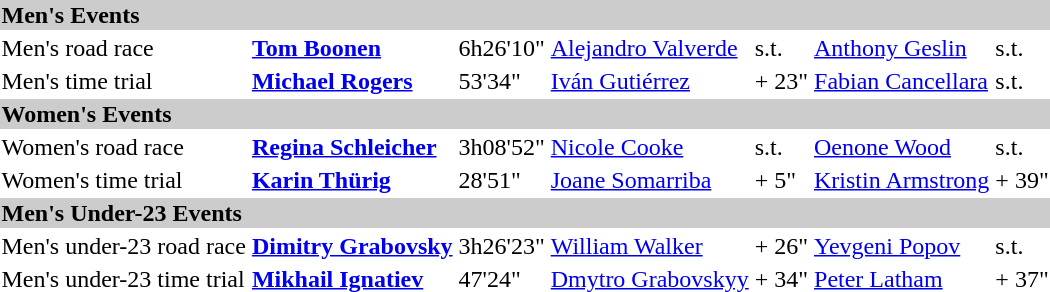<table>
<tr bgcolor="#cccccc">
<td colspan=7><strong>Men's Events</strong></td>
</tr>
<tr>
<td>Men's road race <br></td>
<td><strong><a href='#'>Tom Boonen</a></strong><br><small></small></td>
<td>6h26'10"</td>
<td><a href='#'>Alejandro Valverde</a><br><small></small></td>
<td>s.t.</td>
<td><a href='#'>Anthony Geslin</a><br><small></small></td>
<td>s.t.</td>
</tr>
<tr>
<td>Men's time trial<br></td>
<td><strong><a href='#'>Michael Rogers</a></strong><br><small></small></td>
<td>53'34"</td>
<td><a href='#'>Iván Gutiérrez</a><br><small></small></td>
<td>+ 23"</td>
<td><a href='#'>Fabian Cancellara</a><br><small></small></td>
<td>s.t.</td>
</tr>
<tr bgcolor="#cccccc">
<td colspan=7><strong>Women's Events</strong></td>
</tr>
<tr>
<td>Women's road race<br></td>
<td><strong><a href='#'>Regina Schleicher</a></strong><br><small></small></td>
<td>3h08'52"</td>
<td><a href='#'>Nicole Cooke</a><br><small></small></td>
<td>s.t.</td>
<td><a href='#'>Oenone Wood</a><br><small></small></td>
<td>s.t.</td>
</tr>
<tr>
<td>Women's time trial<br></td>
<td><strong><a href='#'>Karin Thürig</a></strong><br><small></small></td>
<td>28'51"</td>
<td><a href='#'>Joane Somarriba</a><br><small></small></td>
<td>+ 5"</td>
<td><a href='#'>Kristin Armstrong</a><br><small></small></td>
<td>+ 39"</td>
</tr>
<tr bgcolor="#cccccc">
<td colspan=7><strong>Men's Under-23 Events</strong></td>
</tr>
<tr>
<td>Men's under-23 road race<br></td>
<td><strong><a href='#'>Dimitry Grabovsky</a></strong><br><small></small></td>
<td>3h26'23"</td>
<td><a href='#'>William Walker</a><br><small></small></td>
<td>+ 26"</td>
<td><a href='#'>Yevgeni Popov</a><br><small></small></td>
<td>s.t.</td>
</tr>
<tr>
<td>Men's under-23 time trial<br></td>
<td><strong><a href='#'>Mikhail Ignatiev</a></strong><br><small></small></td>
<td>47'24"</td>
<td><a href='#'>Dmytro Grabovskyy</a><br><small></small></td>
<td>+ 34"</td>
<td><a href='#'>Peter Latham</a><br><small></small></td>
<td>+ 37"</td>
</tr>
</table>
